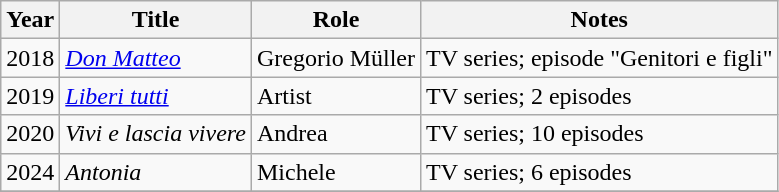<table class="wikitable sortable">
<tr>
<th>Year</th>
<th>Title</th>
<th>Role</th>
<th class="unsortable">Notes</th>
</tr>
<tr>
<td>2018</td>
<td><em><a href='#'>Don Matteo</a></em></td>
<td>Gregorio Müller</td>
<td>TV series; episode "Genitori e figli"</td>
</tr>
<tr>
<td>2019</td>
<td><em><a href='#'>Liberi tutti</a></em></td>
<td>Artist</td>
<td>TV series; 2 episodes</td>
</tr>
<tr>
<td>2020</td>
<td><em>Vivi e lascia vivere</em></td>
<td>Andrea</td>
<td>TV series; 10 episodes</td>
</tr>
<tr>
<td>2024</td>
<td><em>Antonia</em></td>
<td>Michele</td>
<td>TV series; 6 episodes</td>
</tr>
<tr>
</tr>
</table>
